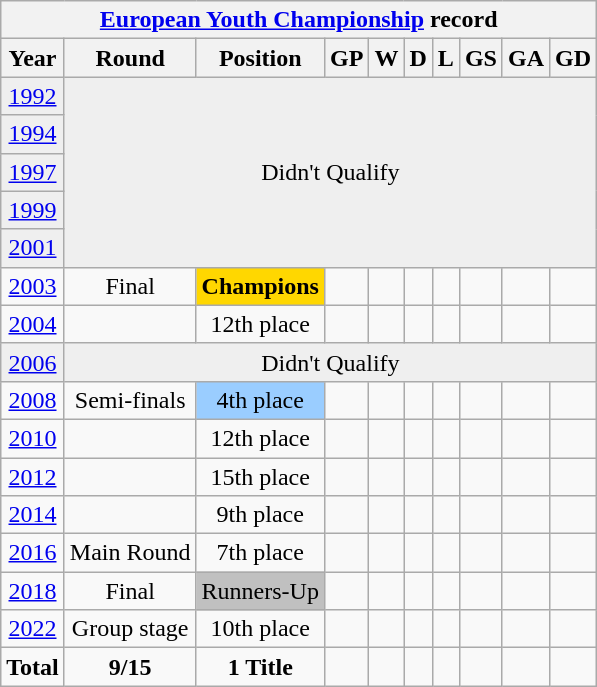<table class="wikitable" style="text-align: center;">
<tr>
<th colspan=10><a href='#'>European Youth Championship</a> record</th>
</tr>
<tr>
<th>Year</th>
<th>Round</th>
<th>Position</th>
<th>GP</th>
<th>W</th>
<th>D</th>
<th>L</th>
<th>GS</th>
<th>GA</th>
<th>GD</th>
</tr>
<tr bgcolor=efefef>
<td> <a href='#'>1992</a></td>
<td colspan=10 rowspan=5>Didn't Qualify</td>
</tr>
<tr bgcolor=efefef>
<td> <a href='#'>1994</a></td>
</tr>
<tr bgcolor=efefef>
<td> <a href='#'>1997</a></td>
</tr>
<tr bgcolor=efefef>
<td> <a href='#'>1999</a></td>
</tr>
<tr bgcolor=efefef>
<td> <a href='#'>2001</a></td>
</tr>
<tr bgcolor=>
<td> <a href='#'>2003</a></td>
<td>Final</td>
<td bgcolor=gold><strong>Champions</strong></td>
<td></td>
<td></td>
<td></td>
<td></td>
<td></td>
<td></td>
<td></td>
</tr>
<tr bgcolor=>
<td> <a href='#'>2004</a></td>
<td></td>
<td>12th place</td>
<td></td>
<td></td>
<td></td>
<td></td>
<td></td>
<td></td>
<td></td>
</tr>
<tr bgcolor=efefef>
<td> <a href='#'>2006</a></td>
<td colspan=10 rowspan=1>Didn't Qualify</td>
</tr>
<tr bgcolor=>
<td> <a href='#'>2008</a></td>
<td>Semi-finals</td>
<td bgcolor=9acdff>4th place</td>
<td></td>
<td></td>
<td></td>
<td></td>
<td></td>
<td></td>
<td></td>
</tr>
<tr bgcolor=>
<td> <a href='#'>2010</a></td>
<td></td>
<td>12th place</td>
<td></td>
<td></td>
<td></td>
<td></td>
<td></td>
<td></td>
<td></td>
</tr>
<tr bgcolor=>
<td> <a href='#'>2012</a></td>
<td></td>
<td>15th place</td>
<td></td>
<td></td>
<td></td>
<td></td>
<td></td>
<td></td>
<td></td>
</tr>
<tr bgcolor=>
<td> <a href='#'>2014</a></td>
<td></td>
<td>9th place</td>
<td></td>
<td></td>
<td></td>
<td></td>
<td></td>
<td></td>
<td></td>
</tr>
<tr bgcolor=>
<td> <a href='#'>2016</a></td>
<td>Main Round</td>
<td>7th place</td>
<td></td>
<td></td>
<td></td>
<td></td>
<td></td>
<td></td>
<td></td>
</tr>
<tr bgcolor=>
<td> <a href='#'>2018</a></td>
<td>Final</td>
<td bgcolor=silver>Runners-Up</td>
<td></td>
<td></td>
<td></td>
<td></td>
<td></td>
<td></td>
<td></td>
</tr>
<tr>
<td> <a href='#'>2022</a></td>
<td>Group stage</td>
<td>10th place</td>
<td></td>
<td></td>
<td></td>
<td></td>
<td></td>
<td></td>
<td></td>
</tr>
<tr>
<td><strong>Total</strong></td>
<td><strong>9/15</strong></td>
<td><strong>1 Title</strong></td>
<td><strong> </strong></td>
<td><strong> </strong></td>
<td><strong> </strong></td>
<td><strong> </strong></td>
<td><strong> </strong></td>
<td><strong> </strong></td>
<td><strong> </strong></td>
</tr>
</table>
